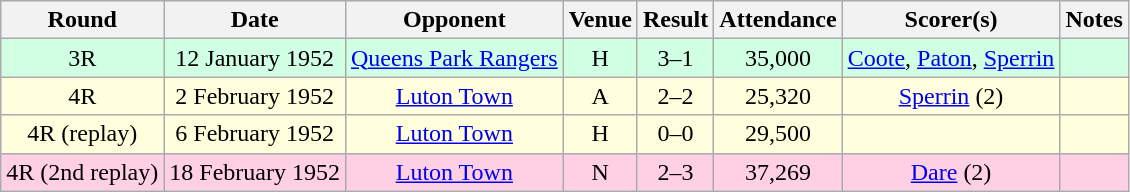<table style="text-align:center;" class="wikitable sortable">
<tr>
<th>Round</th>
<th>Date</th>
<th>Opponent</th>
<th>Venue</th>
<th>Result</th>
<th>Attendance</th>
<th>Scorer(s)</th>
<th>Notes</th>
</tr>
<tr style="background:#d0ffe3;">
<td>3R</td>
<td>12 January 1952</td>
<td><a href='#'>Queens Park Rangers</a></td>
<td>H</td>
<td>3–1</td>
<td>35,000</td>
<td><a href='#'>Coote</a>, <a href='#'>Paton</a>, <a href='#'>Sperrin</a></td>
<td></td>
</tr>
<tr style="background:#ffd;">
<td>4R</td>
<td>2 February 1952</td>
<td><a href='#'>Luton Town</a></td>
<td>A</td>
<td>2–2</td>
<td>25,320</td>
<td><a href='#'>Sperrin</a> (2)</td>
<td></td>
</tr>
<tr style="background:#ffd;">
<td>4R (replay)</td>
<td>6 February 1952</td>
<td><a href='#'>Luton Town</a></td>
<td>H</td>
<td>0–0 </td>
<td>29,500</td>
<td></td>
<td></td>
</tr>
<tr style="background:#ffd0e3;">
<td>4R (2nd replay)</td>
<td>18 February 1952</td>
<td><a href='#'>Luton Town</a></td>
<td>N</td>
<td>2–3 </td>
<td>37,269</td>
<td><a href='#'>Dare</a> (2)</td>
<td></td>
</tr>
</table>
